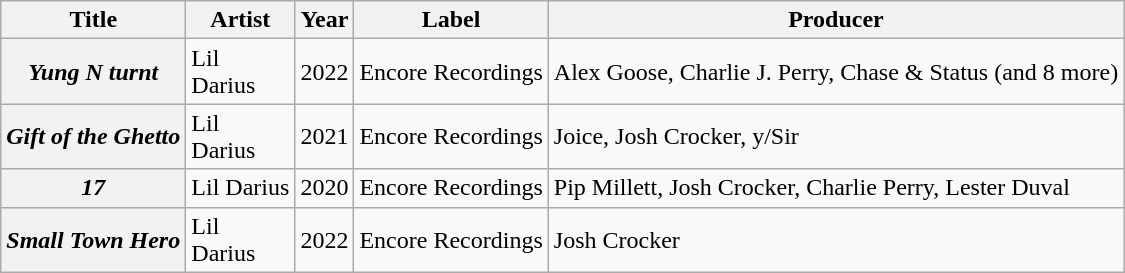<table class="wikitable">
<tr>
<th>Title</th>
<th>Artist</th>
<th>Year</th>
<th>Label</th>
<th>Producer</th>
</tr>
<tr>
<th><em>Yung N turnt</em></th>
<td>Lil<br>Darius</td>
<td>2022</td>
<td>Encore Recordings</td>
<td>Alex Goose, Charlie J. Perry, Chase & Status (and 8 more)</td>
</tr>
<tr>
<th><em>Gift of the Ghetto</em></th>
<td>Lil<br>Darius</td>
<td>2021</td>
<td>Encore Recordings</td>
<td>Joice, Josh Crocker, y/Sir</td>
</tr>
<tr>
<th><em>17</em></th>
<td>Lil Darius</td>
<td>2020</td>
<td>Encore Recordings</td>
<td>Pip Millett, Josh Crocker, Charlie Perry, Lester Duval</td>
</tr>
<tr>
<th><em>Small Town Hero</em></th>
<td>Lil<br>Darius</td>
<td>2022</td>
<td>Encore Recordings</td>
<td>Josh Crocker</td>
</tr>
</table>
